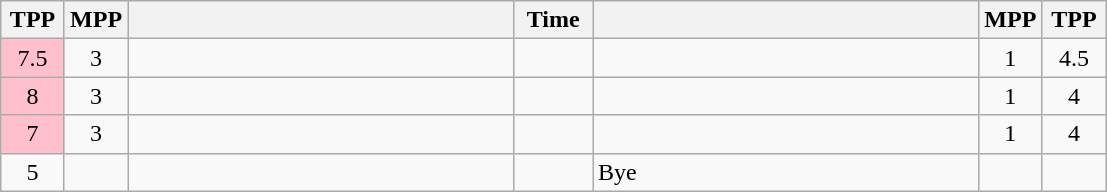<table class="wikitable" style="text-align: center;" |>
<tr>
<th width="35">TPP</th>
<th width="35">MPP</th>
<th width="250"></th>
<th width="45">Time</th>
<th width="250"></th>
<th width="35">MPP</th>
<th width="35">TPP</th>
</tr>
<tr>
<td bgcolor=pink>7.5</td>
<td>3</td>
<td style="text-align:left;"></td>
<td></td>
<td style="text-align:left;"><strong></strong></td>
<td>1</td>
<td>4.5</td>
</tr>
<tr>
<td bgcolor=pink>8</td>
<td>3</td>
<td style="text-align:left;"></td>
<td></td>
<td style="text-align:left;"><strong></strong></td>
<td>1</td>
<td>4</td>
</tr>
<tr>
<td bgcolor=pink>7</td>
<td>3</td>
<td style="text-align:left;"></td>
<td></td>
<td style="text-align:left;"><strong></strong></td>
<td>1</td>
<td>4</td>
</tr>
<tr>
<td>5</td>
<td></td>
<td style="text-align:left;"><strong></strong></td>
<td></td>
<td style="text-align:left;">Bye</td>
<td></td>
<td></td>
</tr>
</table>
